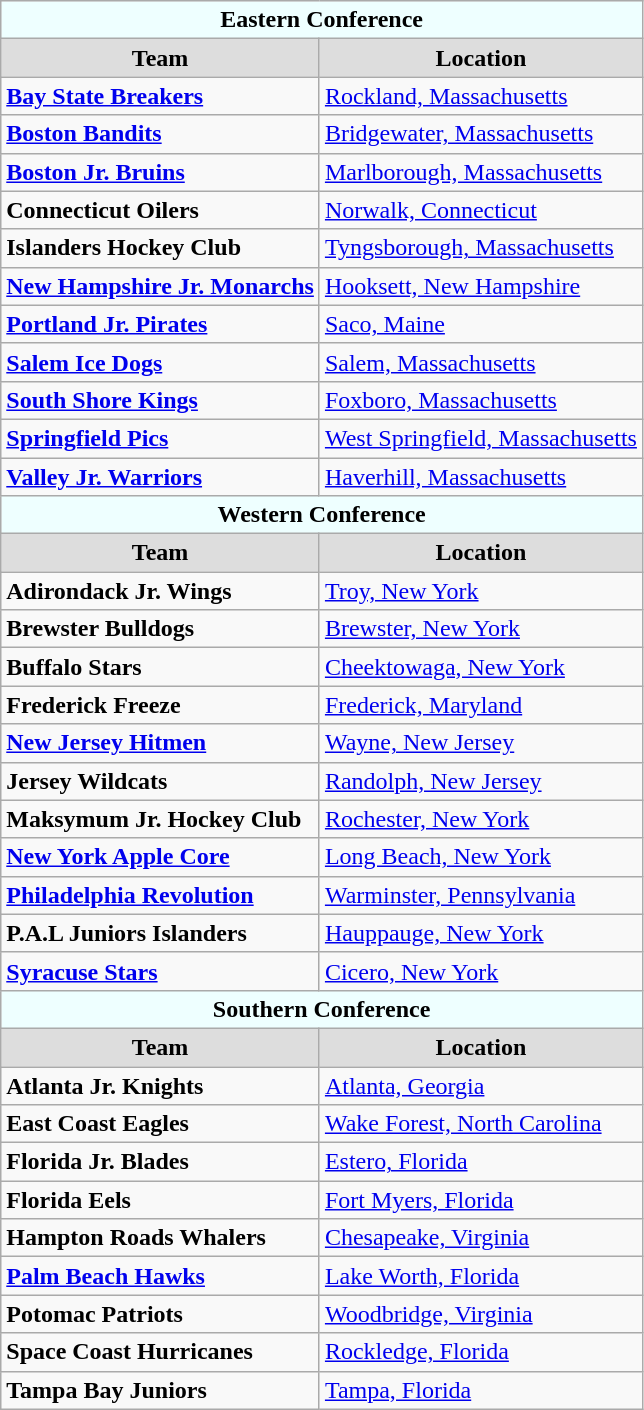<table class="wikitable">
<tr align="center"  bgcolor="#eeffff">
<td colspan="20"><strong>Eastern Conference</strong></td>
</tr>
<tr align="center"  bgcolor="#dddddd">
<td><strong>Team</strong></td>
<td><strong>Location</strong></td>
</tr>
<tr align="left">
<td><strong><a href='#'>Bay State Breakers</a></strong></td>
<td><a href='#'>Rockland, Massachusetts</a></td>
</tr>
<tr align="left">
<td><strong><a href='#'>Boston Bandits</a></strong></td>
<td><a href='#'>Bridgewater, Massachusetts</a></td>
</tr>
<tr align="left">
<td><strong><a href='#'>Boston Jr. Bruins</a></strong></td>
<td><a href='#'>Marlborough, Massachusetts</a></td>
</tr>
<tr align="left">
<td><strong>Connecticut Oilers</strong></td>
<td><a href='#'>Norwalk, Connecticut</a></td>
</tr>
<tr align="left">
<td><strong>Islanders Hockey Club</strong></td>
<td><a href='#'>Tyngsborough, Massachusetts</a></td>
</tr>
<tr align="left">
<td><strong><a href='#'>New Hampshire Jr. Monarchs</a></strong></td>
<td><a href='#'>Hooksett, New Hampshire</a></td>
</tr>
<tr align="left">
<td><strong><a href='#'>Portland Jr. Pirates</a></strong></td>
<td><a href='#'>Saco, Maine</a></td>
</tr>
<tr align="left">
<td><strong><a href='#'>Salem Ice Dogs</a></strong></td>
<td><a href='#'>Salem, Massachusetts</a></td>
</tr>
<tr align="left">
<td><strong><a href='#'>South Shore Kings</a></strong></td>
<td><a href='#'>Foxboro, Massachusetts</a></td>
</tr>
<tr align="left">
<td><strong><a href='#'>Springfield Pics</a></strong></td>
<td><a href='#'>West Springfield, Massachusetts</a></td>
</tr>
<tr align="left">
<td><strong><a href='#'>Valley Jr. Warriors</a></strong></td>
<td><a href='#'>Haverhill, Massachusetts</a></td>
</tr>
<tr align="center"  bgcolor="#eeffff">
<td colspan="20"><strong>Western Conference</strong></td>
</tr>
<tr align="center"  bgcolor="#dddddd">
<td><strong>Team</strong></td>
<td><strong>Location</strong></td>
</tr>
<tr align="left">
<td><strong>Adirondack Jr. Wings</strong></td>
<td><a href='#'>Troy, New York</a></td>
</tr>
<tr align="left">
<td><strong>Brewster Bulldogs</strong></td>
<td><a href='#'>Brewster, New York</a></td>
</tr>
<tr align="left">
<td><strong>Buffalo Stars</strong></td>
<td><a href='#'>Cheektowaga, New York</a></td>
</tr>
<tr align="left">
<td><strong>Frederick Freeze</strong></td>
<td><a href='#'>Frederick, Maryland</a></td>
</tr>
<tr align="left">
<td><strong><a href='#'>New Jersey Hitmen</a></strong></td>
<td><a href='#'>Wayne, New Jersey</a></td>
</tr>
<tr align="left">
<td><strong>Jersey Wildcats</strong></td>
<td><a href='#'>Randolph, New Jersey</a></td>
</tr>
<tr align="left">
<td><strong>Maksymum Jr. Hockey Club</strong></td>
<td><a href='#'>Rochester, New York</a></td>
</tr>
<tr align="left">
<td><strong><a href='#'>New York Apple Core</a></strong></td>
<td><a href='#'>Long Beach, New York</a></td>
</tr>
<tr align="left">
<td><strong><a href='#'>Philadelphia Revolution</a></strong></td>
<td><a href='#'>Warminster, Pennsylvania</a></td>
</tr>
<tr align="left">
<td><strong>P.A.L Juniors Islanders</strong></td>
<td><a href='#'>Hauppauge, New York</a></td>
</tr>
<tr align="left">
<td><strong><a href='#'>Syracuse Stars</a></strong></td>
<td><a href='#'>Cicero, New York</a></td>
</tr>
<tr align="center"  bgcolor="#eeffff">
<td colspan="20"><strong>Southern Conference</strong></td>
</tr>
<tr align="center"  bgcolor="#dddddd">
<td><strong>Team</strong></td>
<td><strong>Location</strong></td>
</tr>
<tr align="left">
<td><strong>Atlanta Jr. Knights</strong></td>
<td><a href='#'>Atlanta, Georgia</a></td>
</tr>
<tr align="left">
<td><strong>East Coast Eagles</strong></td>
<td><a href='#'>Wake Forest, North Carolina</a></td>
</tr>
<tr align="left">
<td><strong>Florida Jr. Blades</strong></td>
<td><a href='#'>Estero, Florida</a></td>
</tr>
<tr align="left">
<td><strong>Florida Eels</strong></td>
<td><a href='#'>Fort Myers, Florida</a></td>
</tr>
<tr align="left">
<td><strong>Hampton Roads Whalers</strong></td>
<td><a href='#'>Chesapeake, Virginia</a></td>
</tr>
<tr align="left">
<td><strong><a href='#'>Palm Beach Hawks</a></strong></td>
<td><a href='#'>Lake Worth, Florida</a></td>
</tr>
<tr align="left">
<td><strong>Potomac Patriots</strong></td>
<td><a href='#'>Woodbridge, Virginia</a></td>
</tr>
<tr align="left">
<td><strong>Space Coast Hurricanes</strong></td>
<td><a href='#'>Rockledge, Florida</a></td>
</tr>
<tr align="left">
<td><strong>Tampa Bay Juniors</strong></td>
<td><a href='#'>Tampa, Florida</a></td>
</tr>
</table>
